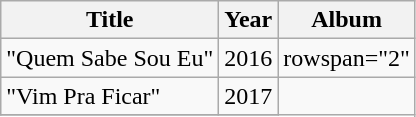<table class="wikitable">
<tr>
<th rowspan="1">Title</th>
<th rowspan="1">Year</th>
<th rowspan="1">Album</th>
</tr>
<tr>
<td>"Quem Sabe Sou Eu"</td>
<td>2016</td>
<td>rowspan="2" </td>
</tr>
<tr>
<td>"Vim Pra Ficar"</td>
<td>2017</td>
</tr>
<tr>
</tr>
</table>
